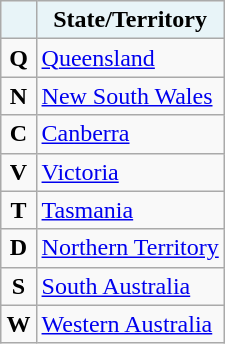<table class="wikitable" table align="right" style="text-align:left; margin-left: 1em">
<tr>
<th style="background:#e8f4f8;"></th>
<th style="background:#e8f4f8;">State/Territory</th>
</tr>
<tr>
<td ! style="text-align:center"><strong>Q</strong></td>
<td><a href='#'>Queensland</a></td>
</tr>
<tr>
<td ! style="text-align:center"><strong>N</strong></td>
<td><a href='#'>New South Wales</a></td>
</tr>
<tr>
<td ! style="text-align:center"><strong>C</strong></td>
<td><a href='#'>Canberra</a></td>
</tr>
<tr>
<td ! style="text-align:center"><strong>V</strong></td>
<td><a href='#'>Victoria</a></td>
</tr>
<tr>
<td ! style="text-align:center"><strong>T</strong></td>
<td><a href='#'>Tasmania</a></td>
</tr>
<tr>
<td ! style="text-align:center"><strong>D</strong></td>
<td><a href='#'>Northern Territory</a></td>
</tr>
<tr>
<td ! style="text-align:center"><strong>S</strong></td>
<td><a href='#'>South Australia</a></td>
</tr>
<tr>
<td ! style="text-align:center"><strong>W</strong></td>
<td><a href='#'>Western Australia</a></td>
</tr>
</table>
